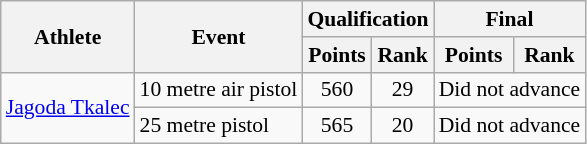<table class="wikitable" style="font-size:90%; text-align:center">
<tr>
<th rowspan="2">Athlete</th>
<th rowspan="2">Event</th>
<th colspan="2">Qualification</th>
<th colspan="2">Final</th>
</tr>
<tr>
<th>Points</th>
<th>Rank</th>
<th>Points</th>
<th>Rank</th>
</tr>
<tr>
<td align="left" rowspan=2><a href='#'>Jagoda Tkalec</a></td>
<td align="left">10 metre air pistol</td>
<td>560</td>
<td>29</td>
<td colspan="2">Did not advance</td>
</tr>
<tr>
<td align="left">25 metre pistol</td>
<td>565</td>
<td>20</td>
<td colspan="2">Did not advance</td>
</tr>
</table>
